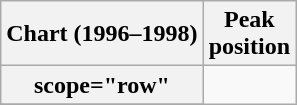<table class="wikitable sortable plainrowheaders" style="text-align:center">
<tr>
<th scope="col">Chart (1996–1998)</th>
<th scope="col">Peak<br>position</th>
</tr>
<tr>
<th>scope="row" </th>
</tr>
<tr>
</tr>
<tr>
</tr>
<tr>
</tr>
</table>
